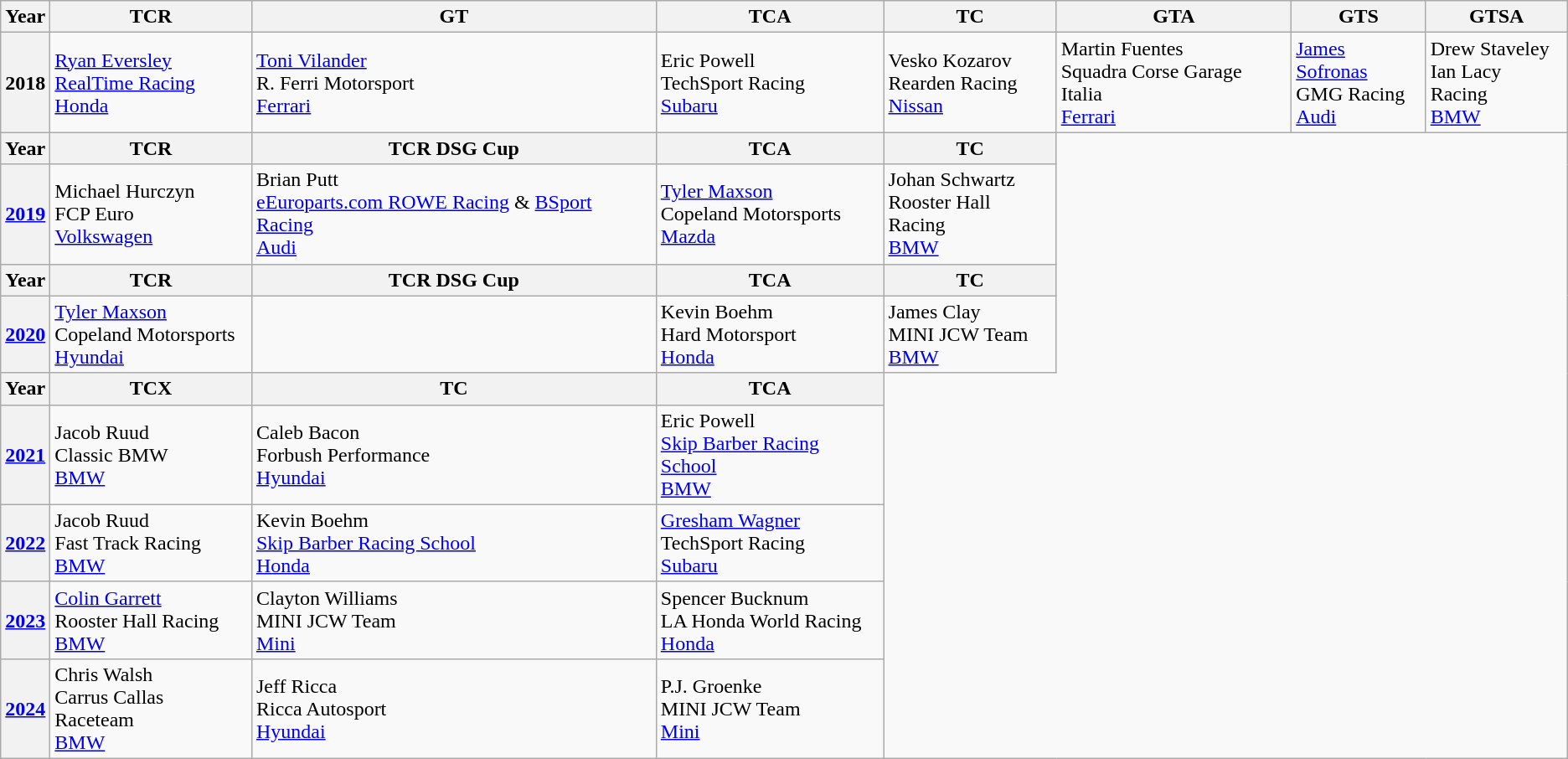<table class="wikitable">
<tr>
<th>Year</th>
<th>TCR</th>
<th>GT</th>
<th>TCA</th>
<th>TC</th>
<th>GTA</th>
<th>GTS</th>
<th>GTSA</th>
</tr>
<tr>
<th>2018</th>
<td> <a href='#'>Ryan Eversley</a> <br> <a href='#'>RealTime Racing</a> <br> <a href='#'>Honda</a></td>
<td> <a href='#'>Toni Vilander</a><br> R. Ferri Motorsport <br> <a href='#'>Ferrari</a></td>
<td> Eric Powell <br> TechSport Racing <br> <a href='#'>Subaru</a></td>
<td> Vesko Kozarov <br> Rearden Racing <br> <a href='#'>Nissan</a></td>
<td> Martin Fuentes  <br> Squadra Corse Garage Italia <br> <a href='#'>Ferrari</a></td>
<td> <a href='#'>James Sofronas</a> <br> GMG Racing <br> <a href='#'>Audi</a></td>
<td> Drew Staveley <br> Ian Lacy Racing <br> <a href='#'>BMW</a></td>
</tr>
<tr>
<th>Year</th>
<th>TCR</th>
<th>TCR DSG Cup</th>
<th>TCA</th>
<th>TC</th>
</tr>
<tr>
<th><a href='#'>2019</a></th>
<td> Michael Hurczyn <br> FCP Euro <br> <a href='#'>Volkswagen</a></td>
<td> Brian Putt  <br> <a href='#'>eEuroparts.com ROWE Racing</a> & <a href='#'>BSport Racing</a> <br> <a href='#'>Audi</a></td>
<td> <a href='#'>Tyler Maxson</a> <br> Copeland Motorsports <br> <a href='#'>Mazda</a></td>
<td> Johan Schwartz <br> Rooster Hall Racing <br> <a href='#'>BMW</a></td>
</tr>
<tr>
<th>Year</th>
<th>TCR</th>
<th>TCR DSG Cup</th>
<th>TCA</th>
<th>TC</th>
</tr>
<tr>
<th><a href='#'>2020</a></th>
<td> <a href='#'>Tyler Maxson</a> <br> Copeland Motorsports <br> <a href='#'>Hyundai</a></td>
<td></td>
<td> Kevin Boehm <br> Hard Motorsport <br> <a href='#'>Honda</a></td>
<td> James Clay  <br> MINI JCW Team <br> <a href='#'>BMW</a></td>
</tr>
<tr>
<th>Year</th>
<th>TCX</th>
<th>TC</th>
<th>TCA</th>
</tr>
<tr>
<th><a href='#'>2021</a></th>
<td> Jacob Ruud <br> Classic BMW <br> <a href='#'>BMW</a></td>
<td> Caleb Bacon <br> Forbush Performance <br> <a href='#'>Hyundai</a></td>
<td> Eric Powell <br> <a href='#'>Skip Barber Racing School</a> <br> <a href='#'>BMW</a></td>
</tr>
<tr>
<th><a href='#'>2022</a></th>
<td> Jacob Ruud <br> Fast Track Racing <br> <a href='#'>BMW</a></td>
<td> Kevin Boehm <br> <a href='#'>Skip Barber Racing School</a> <br> <a href='#'>Honda</a></td>
<td> <a href='#'>Gresham Wagner</a> <br> TechSport Racing <br> <a href='#'>Subaru</a></td>
</tr>
<tr>
<th><a href='#'>2023</a></th>
<td> <a href='#'>Colin Garrett</a> <br> Rooster Hall Racing <br> <a href='#'>BMW</a></td>
<td> Clayton Williams <br> MINI JCW Team <br> <a href='#'>Mini</a></td>
<td> Spencer Bucknum <br> LA Honda World Racing <br> <a href='#'>Honda</a></td>
</tr>
<tr>
<th><a href='#'>2024</a></th>
<td> Chris Walsh<br> Carrus Callas Raceteam <br> <a href='#'>BMW</a></td>
<td> Jeff Ricca<br> Ricca Autosport<br> <a href='#'>Hyundai</a></td>
<td> P.J. Groenke<br> MINI JCW Team<br> <a href='#'>Mini</a></td>
</tr>
</table>
